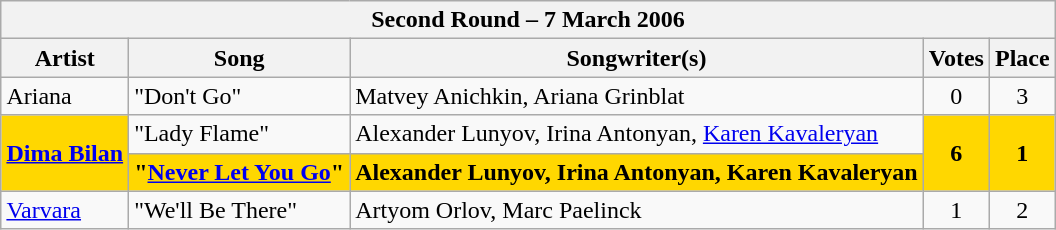<table class="sortable wikitable" style="margin: 1em auto 1em auto; text-align:center">
<tr>
<th colspan="5">Second Round – 7 March 2006</th>
</tr>
<tr>
<th>Artist</th>
<th>Song</th>
<th>Songwriter(s)</th>
<th>Votes</th>
<th>Place</th>
</tr>
<tr>
<td align="left">Ariana</td>
<td align="left">"Don't Go"</td>
<td align="left">Matvey Anichkin, Ariana Grinblat</td>
<td>0</td>
<td>3</td>
</tr>
<tr>
<td rowspan="2" style="font-weight:bold; background:gold;" align="left"><a href='#'>Dima Bilan</a></td>
<td align="left">"Lady Flame"</td>
<td align="left">Alexander Lunyov, Irina Antonyan, <a href='#'>Karen Kavaleryan</a></td>
<td rowspan="2" style="font-style:bold; background:gold;"><strong>6</strong></td>
<td rowspan="2" style="font-style:bold; background:gold;"><strong>1</strong></td>
</tr>
<tr>
<td style="font-weight:bold; background:gold;" align="left">"<a href='#'>Never Let You Go</a>"</td>
<td style="font-weight:bold; background:gold;" align="left">Alexander Lunyov, Irina Antonyan, Karen Kavaleryan</td>
</tr>
<tr>
<td align="left"><a href='#'>Varvara</a></td>
<td align="left">"We'll Be There"</td>
<td align="left">Artyom Orlov, Marc Paelinck</td>
<td>1</td>
<td>2</td>
</tr>
</table>
